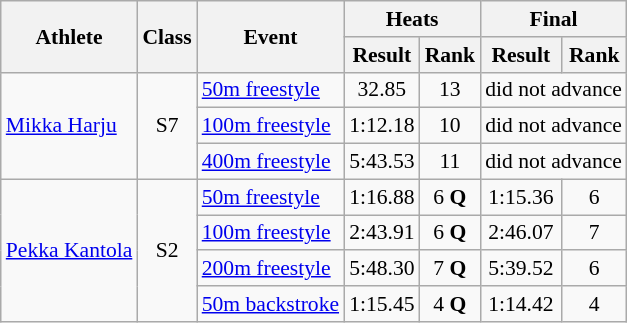<table class=wikitable style="font-size:90%">
<tr>
<th rowspan="2">Athlete</th>
<th rowspan="2">Class</th>
<th rowspan="2">Event</th>
<th colspan="2">Heats</th>
<th colspan="2">Final</th>
</tr>
<tr>
<th>Result</th>
<th>Rank</th>
<th>Result</th>
<th>Rank</th>
</tr>
<tr>
<td rowspan="3"><a href='#'>Mikka Harju</a></td>
<td rowspan="3" style="text-align:center;">S7</td>
<td><a href='#'>50m freestyle</a></td>
<td style="text-align:center;">32.85</td>
<td style="text-align:center;">13</td>
<td style="text-align:center;" colspan="2">did not advance</td>
</tr>
<tr>
<td><a href='#'>100m freestyle</a></td>
<td style="text-align:center;">1:12.18</td>
<td style="text-align:center;">10</td>
<td style="text-align:center;" colspan="2">did not advance</td>
</tr>
<tr>
<td><a href='#'>400m freestyle</a></td>
<td style="text-align:center;">5:43.53</td>
<td style="text-align:center;">11</td>
<td style="text-align:center;" colspan="2">did not advance</td>
</tr>
<tr>
<td rowspan="4"><a href='#'>Pekka Kantola</a></td>
<td rowspan="4" style="text-align:center;">S2</td>
<td><a href='#'>50m freestyle</a></td>
<td style="text-align:center;">1:16.88</td>
<td style="text-align:center;">6 <strong>Q</strong></td>
<td style="text-align:center;">1:15.36</td>
<td style="text-align:center;">6</td>
</tr>
<tr>
<td><a href='#'>100m freestyle</a></td>
<td style="text-align:center;">2:43.91</td>
<td style="text-align:center;">6 <strong>Q</strong></td>
<td style="text-align:center;">2:46.07</td>
<td style="text-align:center;">7</td>
</tr>
<tr>
<td><a href='#'>200m freestyle</a></td>
<td style="text-align:center;">5:48.30</td>
<td style="text-align:center;">7 <strong>Q</strong></td>
<td style="text-align:center;">5:39.52</td>
<td style="text-align:center;">6</td>
</tr>
<tr>
<td><a href='#'>50m backstroke</a></td>
<td style="text-align:center;">1:15.45</td>
<td style="text-align:center;">4 <strong>Q</strong></td>
<td style="text-align:center;">1:14.42</td>
<td style="text-align:center;">4</td>
</tr>
</table>
